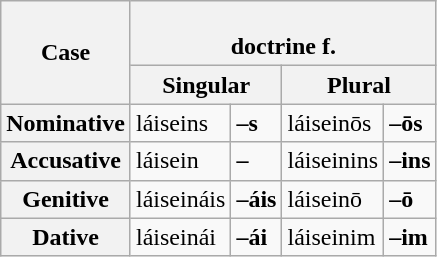<table class="wikitable">
<tr>
<th rowspan="2">Case</th>
<th colspan="4"><br> doctrine f.</th>
</tr>
<tr>
<th colspan="2"><strong>Singular</strong></th>
<th colspan="2"><strong>Plural</strong></th>
</tr>
<tr>
<th><strong>Nominative</strong></th>
<td>láiseins</td>
<td><strong>–s</strong></td>
<td>láiseinōs</td>
<td><strong>–ōs</strong></td>
</tr>
<tr>
<th><strong>Accusative</strong></th>
<td>láisein</td>
<td><strong>–</strong></td>
<td>láiseinins</td>
<td><strong>–ins</strong></td>
</tr>
<tr>
<th><strong>Genitive</strong></th>
<td>láiseináis</td>
<td><strong>–áis</strong></td>
<td>láiseinō</td>
<td><strong>–ō</strong></td>
</tr>
<tr>
<th><strong>Dative</strong></th>
<td>láiseinái</td>
<td><strong>–ái</strong></td>
<td>láiseinim</td>
<td><strong>–im</strong></td>
</tr>
</table>
